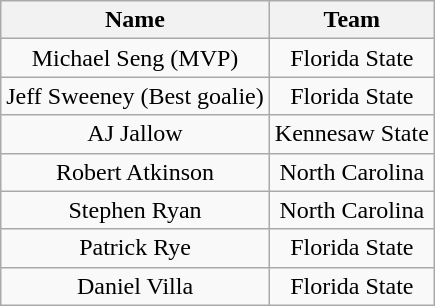<table class="wikitable" style="text-align:center">
<tr>
<th>Name</th>
<th>Team</th>
</tr>
<tr>
<td>Michael Seng (MVP)</td>
<td>Florida State</td>
</tr>
<tr>
<td>Jeff Sweeney (Best goalie)</td>
<td>Florida State</td>
</tr>
<tr>
<td>AJ Jallow</td>
<td>Kennesaw State</td>
</tr>
<tr>
<td>Robert Atkinson</td>
<td>North Carolina</td>
</tr>
<tr>
<td>Stephen Ryan</td>
<td>North Carolina</td>
</tr>
<tr>
<td>Patrick Rye</td>
<td>Florida State</td>
</tr>
<tr>
<td>Daniel Villa</td>
<td>Florida State</td>
</tr>
</table>
